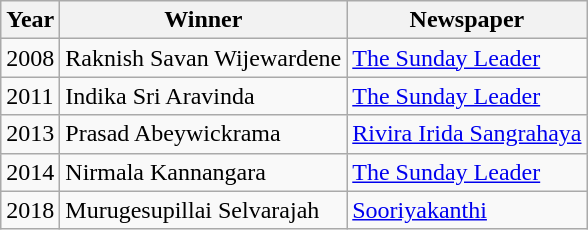<table class="wikitable sortable mw-collapsible mw-collapsed">
<tr>
<th>Year</th>
<th>Winner</th>
<th>Newspaper</th>
</tr>
<tr>
<td>2008</td>
<td>Raknish Savan Wijewardene</td>
<td><a href='#'>The Sunday Leader</a></td>
</tr>
<tr>
<td>2011</td>
<td>Indika Sri Aravinda</td>
<td><a href='#'>The Sunday Leader</a></td>
</tr>
<tr>
<td>2013</td>
<td>Prasad Abeywickrama</td>
<td><a href='#'>Rivira Irida Sangrahaya</a></td>
</tr>
<tr>
<td>2014</td>
<td>Nirmala Kannangara</td>
<td><a href='#'>The Sunday Leader</a></td>
</tr>
<tr>
<td>2018</td>
<td>Murugesupillai Selvarajah</td>
<td><a href='#'>Sooriyakanthi</a></td>
</tr>
</table>
